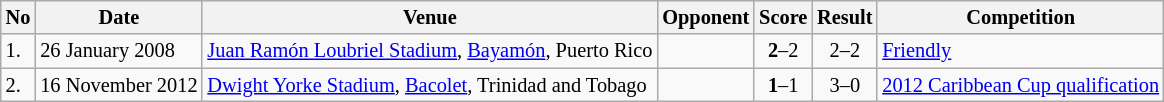<table class="wikitable" style="font-size:85%;">
<tr>
<th>No</th>
<th>Date</th>
<th>Venue</th>
<th>Opponent</th>
<th>Score</th>
<th>Result</th>
<th>Competition</th>
</tr>
<tr>
<td>1.</td>
<td>26 January 2008</td>
<td><a href='#'>Juan Ramón Loubriel Stadium</a>, <a href='#'>Bayamón</a>, Puerto Rico</td>
<td></td>
<td align=center><strong>2</strong>–2</td>
<td align=center>2–2</td>
<td><a href='#'>Friendly</a></td>
</tr>
<tr>
<td>2.</td>
<td>16 November 2012</td>
<td><a href='#'>Dwight Yorke Stadium</a>, <a href='#'>Bacolet</a>, Trinidad and Tobago</td>
<td></td>
<td align=center><strong>1</strong>–1</td>
<td align=center>3–0</td>
<td><a href='#'>2012 Caribbean Cup qualification</a></td>
</tr>
</table>
